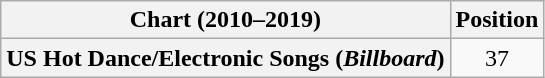<table class="wikitable plainrowheaders" style="text-align:center">
<tr>
<th scope="col">Chart (2010–2019)</th>
<th scope="col">Position</th>
</tr>
<tr>
<th scope="row">US Hot Dance/Electronic Songs (<em>Billboard</em>)</th>
<td>37</td>
</tr>
</table>
